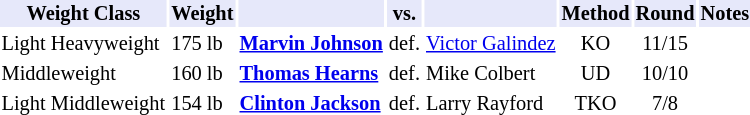<table class="toccolours" style="font-size: 85%;">
<tr>
<th style="background:#e6e8fa; color:#000; text-align:center;">Weight Class</th>
<th style="background:#e6e8fa; color:#000; text-align:center;">Weight</th>
<th style="background:#e6e8fa; color:#000; text-align:center;"></th>
<th style="background:#e6e8fa; color:#000; text-align:center;">vs.</th>
<th style="background:#e6e8fa; color:#000; text-align:center;"></th>
<th style="background:#e6e8fa; color:#000; text-align:center;">Method</th>
<th style="background:#e6e8fa; color:#000; text-align:center;">Round</th>
<th style="background:#e6e8fa; color:#000; text-align:center;">Notes</th>
</tr>
<tr>
<td>Light Heavyweight</td>
<td>175 lb</td>
<td><strong><a href='#'>Marvin Johnson</a></strong></td>
<td>def.</td>
<td><a href='#'>Victor Galindez</a></td>
<td align=center>KO</td>
<td align=center>11/15</td>
<td></td>
</tr>
<tr>
<td>Middleweight</td>
<td>160 lb</td>
<td><strong><a href='#'>Thomas Hearns</a></strong></td>
<td>def.</td>
<td>Mike Colbert</td>
<td align=center>UD</td>
<td align=center>10/10</td>
</tr>
<tr>
<td>Light Middleweight</td>
<td>154 lb</td>
<td><strong><a href='#'>Clinton Jackson</a></strong></td>
<td>def.</td>
<td>Larry Rayford</td>
<td align=center>TKO</td>
<td align=center>7/8</td>
</tr>
<tr>
</tr>
</table>
